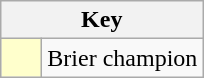<table class="wikitable" style="text-align: center;">
<tr>
<th colspan=2>Key</th>
</tr>
<tr>
<td style="background:#ffffcc; width:20px;"></td>
<td align=left>Brier champion</td>
</tr>
</table>
